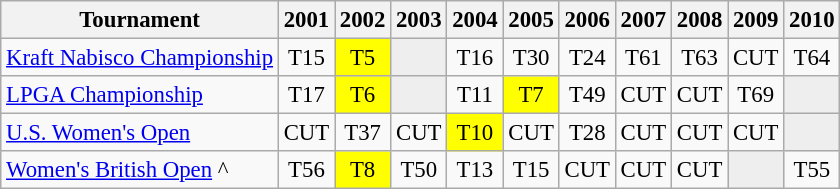<table class="wikitable" style="font-size:95%;text-align:center;">
<tr>
<th>Tournament</th>
<th>2001</th>
<th>2002</th>
<th>2003</th>
<th>2004</th>
<th>2005</th>
<th>2006</th>
<th>2007</th>
<th>2008</th>
<th>2009</th>
<th>2010</th>
</tr>
<tr>
<td align=left><a href='#'>Kraft Nabisco Championship</a></td>
<td>T15</td>
<td style="background:yellow;">T5</td>
<td style="background:#eeeeee;"></td>
<td>T16</td>
<td>T30</td>
<td>T24</td>
<td>T61</td>
<td>T63</td>
<td>CUT</td>
<td>T64</td>
</tr>
<tr>
<td align=left><a href='#'>LPGA Championship</a></td>
<td>T17</td>
<td style="background:yellow;">T6</td>
<td style="background:#eeeeee;"></td>
<td>T11</td>
<td style="background:yellow;">T7</td>
<td>T49</td>
<td>CUT</td>
<td>CUT</td>
<td>T69</td>
<td style="background:#eeeeee;"></td>
</tr>
<tr>
<td align=left><a href='#'>U.S. Women's Open</a></td>
<td>CUT</td>
<td>T37</td>
<td>CUT</td>
<td style="background:yellow;">T10</td>
<td>CUT</td>
<td>T28</td>
<td>CUT</td>
<td>CUT</td>
<td>CUT</td>
<td style="background:#eeeeee;"></td>
</tr>
<tr>
<td align=left><a href='#'>Women's British Open</a> ^</td>
<td>T56</td>
<td style="background:yellow;">T8</td>
<td>T50</td>
<td>T13</td>
<td>T15</td>
<td>CUT</td>
<td>CUT</td>
<td>CUT</td>
<td style="background:#eeeeee;"></td>
<td>T55</td>
</tr>
</table>
